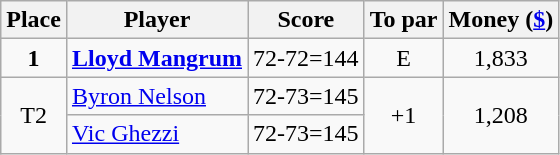<table class="wikitable">
<tr>
<th>Place</th>
<th>Player</th>
<th>Score</th>
<th>To par</th>
<th>Money (<a href='#'>$</a>)</th>
</tr>
<tr>
<td align=center><strong>1</strong></td>
<td> <strong><a href='#'>Lloyd Mangrum</a></strong></td>
<td align=center>72-72=144</td>
<td align=center>E</td>
<td align=center>1,833 </td>
</tr>
<tr>
<td align=center rowspan=2>T2</td>
<td> <a href='#'>Byron Nelson</a></td>
<td align=center>72-73=145</td>
<td rowspan=2 align=center>+1</td>
<td rowspan=2 align=center>1,208 </td>
</tr>
<tr>
<td> <a href='#'>Vic Ghezzi</a></td>
<td align=center>72-73=145</td>
</tr>
</table>
